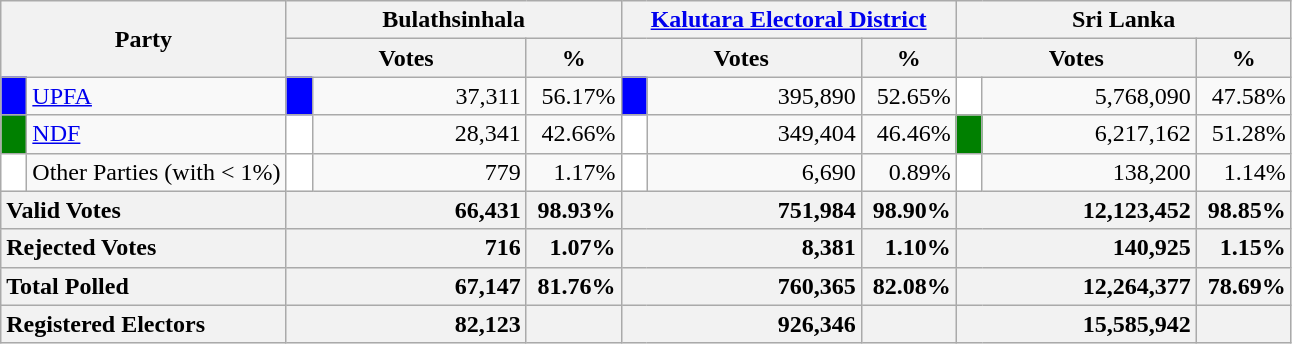<table class="wikitable">
<tr>
<th colspan="2" width="144px"rowspan="2">Party</th>
<th colspan="3" width="216px">Bulathsinhala</th>
<th colspan="3" width="216px"><a href='#'>Kalutara Electoral District</a></th>
<th colspan="3" width="216px">Sri Lanka</th>
</tr>
<tr>
<th colspan="2" width="144px">Votes</th>
<th>%</th>
<th colspan="2" width="144px">Votes</th>
<th>%</th>
<th colspan="2" width="144px">Votes</th>
<th>%</th>
</tr>
<tr>
<td style="background-color:blue;" width="10px"></td>
<td style="text-align:left;"><a href='#'>UPFA</a></td>
<td style="background-color:blue;" width="10px"></td>
<td style="text-align:right;">37,311</td>
<td style="text-align:right;">56.17%</td>
<td style="background-color:blue;" width="10px"></td>
<td style="text-align:right;">395,890</td>
<td style="text-align:right;">52.65%</td>
<td style="background-color:white;" width="10px"></td>
<td style="text-align:right;">5,768,090</td>
<td style="text-align:right;">47.58%</td>
</tr>
<tr>
<td style="background-color:green;" width="10px"></td>
<td style="text-align:left;"><a href='#'>NDF</a></td>
<td style="background-color:white;" width="10px"></td>
<td style="text-align:right;">28,341</td>
<td style="text-align:right;">42.66%</td>
<td style="background-color:white;" width="10px"></td>
<td style="text-align:right;">349,404</td>
<td style="text-align:right;">46.46%</td>
<td style="background-color:green;" width="10px"></td>
<td style="text-align:right;">6,217,162</td>
<td style="text-align:right;">51.28%</td>
</tr>
<tr>
<td style="background-color:white;" width="10px"></td>
<td style="text-align:left;">Other Parties (with < 1%)</td>
<td style="background-color:white;" width="10px"></td>
<td style="text-align:right;">779</td>
<td style="text-align:right;">1.17%</td>
<td style="background-color:white;" width="10px"></td>
<td style="text-align:right;">6,690</td>
<td style="text-align:right;">0.89%</td>
<td style="background-color:white;" width="10px"></td>
<td style="text-align:right;">138,200</td>
<td style="text-align:right;">1.14%</td>
</tr>
<tr>
<th colspan="2" width="144px"style="text-align:left;">Valid Votes</th>
<th style="text-align:right;"colspan="2" width="144px">66,431</th>
<th style="text-align:right;">98.93%</th>
<th style="text-align:right;"colspan="2" width="144px">751,984</th>
<th style="text-align:right;">98.90%</th>
<th style="text-align:right;"colspan="2" width="144px">12,123,452</th>
<th style="text-align:right;">98.85%</th>
</tr>
<tr>
<th colspan="2" width="144px"style="text-align:left;">Rejected Votes</th>
<th style="text-align:right;"colspan="2" width="144px">716</th>
<th style="text-align:right;">1.07%</th>
<th style="text-align:right;"colspan="2" width="144px">8,381</th>
<th style="text-align:right;">1.10%</th>
<th style="text-align:right;"colspan="2" width="144px">140,925</th>
<th style="text-align:right;">1.15%</th>
</tr>
<tr>
<th colspan="2" width="144px"style="text-align:left;">Total Polled</th>
<th style="text-align:right;"colspan="2" width="144px">67,147</th>
<th style="text-align:right;">81.76%</th>
<th style="text-align:right;"colspan="2" width="144px">760,365</th>
<th style="text-align:right;">82.08%</th>
<th style="text-align:right;"colspan="2" width="144px">12,264,377</th>
<th style="text-align:right;">78.69%</th>
</tr>
<tr>
<th colspan="2" width="144px"style="text-align:left;">Registered Electors</th>
<th style="text-align:right;"colspan="2" width="144px">82,123</th>
<th></th>
<th style="text-align:right;"colspan="2" width="144px">926,346</th>
<th></th>
<th style="text-align:right;"colspan="2" width="144px">15,585,942</th>
<th></th>
</tr>
</table>
